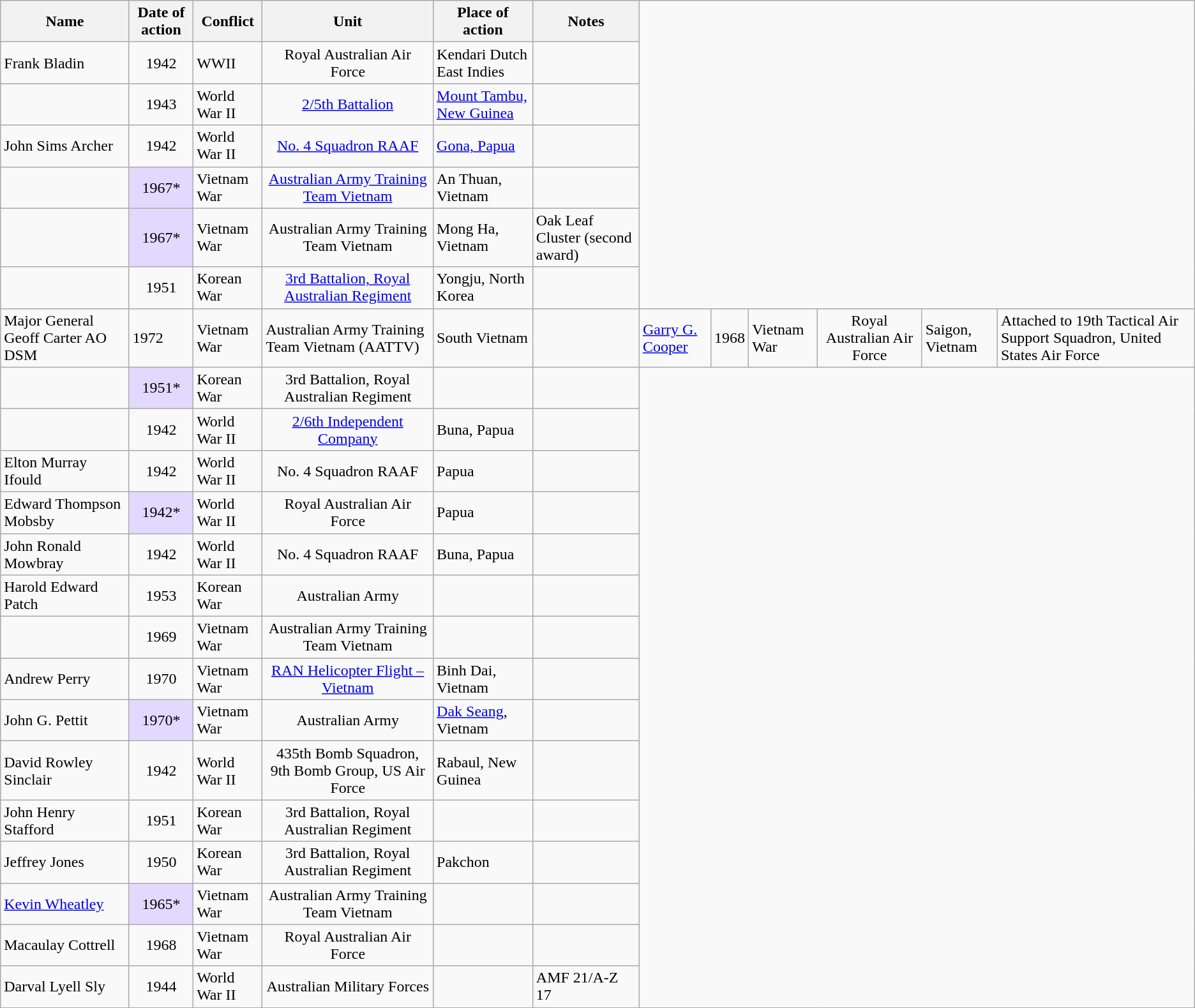<table class="wikitable sortable">
<tr>
<th>Name</th>
<th>Date of action</th>
<th>Conflict</th>
<th>Unit</th>
<th>Place of action</th>
<th>Notes</th>
</tr>
<tr>
<td>Frank Bladin</td>
<td align=center>1942</td>
<td>WWII</td>
<td align=center>Royal Australian Air Force</td>
<td>Kendari Dutch East Indies</td>
<td></td>
</tr>
<tr>
<td></td>
<td align=center>1943</td>
<td>World War II</td>
<td align=center><a href='#'>2/5th Battalion</a></td>
<td><a href='#'>Mount Tambu, New Guinea</a></td>
<td></td>
</tr>
<tr>
<td>John Sims Archer</td>
<td align=center>1942</td>
<td>World War II</td>
<td align=center><a href='#'>No. 4 Squadron RAAF</a></td>
<td><a href='#'>Gona, Papua</a></td>
<td></td>
</tr>
<tr>
<td></td>
<td style="background:#e3d9ff;" align="center">1967*</td>
<td>Vietnam War</td>
<td align=center><a href='#'>Australian Army Training Team Vietnam</a></td>
<td>An Thuan, Vietnam</td>
<td></td>
</tr>
<tr>
<td></td>
<td style="background:#e3d9ff;" align="center">1967*</td>
<td>Vietnam War</td>
<td align=center>Australian Army Training Team Vietnam</td>
<td>Mong Ha, Vietnam</td>
<td>Oak Leaf Cluster (second award)</td>
</tr>
<tr>
<td></td>
<td align=center>1951</td>
<td>Korean War</td>
<td align=center><a href='#'>3rd Battalion, Royal Australian Regiment</a></td>
<td>Yongju, North Korea</td>
<td></td>
</tr>
<tr>
<td>Major General Geoff Carter AO DSM</td>
<td>1972</td>
<td>Vietnam War</td>
<td>Australian Army Training Team Vietnam (AATTV)</td>
<td>South Vietnam</td>
<td></td>
<td><a href='#'>Garry G. Cooper</a></td>
<td align="center">1968</td>
<td>Vietnam War</td>
<td align=center>Royal Australian Air Force</td>
<td>Saigon, Vietnam</td>
<td> Attached to 19th Tactical Air Support Squadron, United States Air Force</td>
</tr>
<tr>
<td></td>
<td style="background:#e3d9ff;" align="center">1951*</td>
<td>Korean War</td>
<td align=center>3rd Battalion, Royal Australian Regiment</td>
<td></td>
<td></td>
</tr>
<tr>
<td></td>
<td align=center>1942</td>
<td>World War II</td>
<td align=center><a href='#'>2/6th Independent Company</a></td>
<td>Buna, Papua</td>
<td></td>
</tr>
<tr>
<td>Elton Murray Ifould</td>
<td align=center>1942</td>
<td>World War II</td>
<td align=center>No. 4 Squadron RAAF</td>
<td>Papua</td>
<td></td>
</tr>
<tr>
<td>Edward Thompson Mobsby</td>
<td style="background:#e3d9ff;" align=center>1942*</td>
<td>World War II</td>
<td align=center>Royal Australian Air Force</td>
<td>Papua</td>
<td></td>
</tr>
<tr>
<td>John Ronald Mowbray</td>
<td align=center>1942</td>
<td>World War II</td>
<td align=center>No. 4 Squadron RAAF</td>
<td>Buna, Papua</td>
<td></td>
</tr>
<tr>
<td>Harold Edward Patch</td>
<td align=center>1953</td>
<td>Korean War</td>
<td align=center>Australian Army</td>
<td></td>
<td></td>
</tr>
<tr>
<td></td>
<td align=center>1969</td>
<td>Vietnam War</td>
<td align=center>Australian Army Training Team Vietnam</td>
<td></td>
<td></td>
</tr>
<tr>
<td>Andrew Perry</td>
<td align=center>1970</td>
<td>Vietnam War</td>
<td align=center><a href='#'>RAN Helicopter Flight – Vietnam</a></td>
<td>Binh Dai, Vietnam</td>
<td></td>
</tr>
<tr>
<td>John G. Pettit</td>
<td style="background:#e3d9ff;" align="center">1970*</td>
<td>Vietnam War</td>
<td align=center>Australian Army</td>
<td><a href='#'>Dak Seang</a>, Vietnam</td>
<td></td>
</tr>
<tr>
<td>David Rowley Sinclair</td>
<td align=center>1942</td>
<td>World War II</td>
<td align=center>435th Bomb Squadron, 9th Bomb Group, US Air Force</td>
<td>Rabaul, New Guinea</td>
<td></td>
</tr>
<tr>
<td>John Henry Stafford</td>
<td align=center>1951</td>
<td>Korean War</td>
<td align=center>3rd Battalion, Royal Australian Regiment</td>
<td></td>
<td></td>
</tr>
<tr>
<td>Jeffrey Jones</td>
<td align=center>1950</td>
<td>Korean War</td>
<td align=center>3rd Battalion, Royal Australian Regiment</td>
<td>Pakchon</td>
<td></td>
</tr>
<tr>
<td><a href='#'>Kevin Wheatley</a></td>
<td style="background:#e3d9ff;" align="center">1965*</td>
<td>Vietnam War</td>
<td align=center>Australian Army Training Team Vietnam</td>
<td></td>
<td></td>
</tr>
<tr>
<td>Macaulay Cottrell</td>
<td align=center>1968</td>
<td>Vietnam War</td>
<td align=center>Royal Australian Air Force</td>
<td></td>
<td></td>
</tr>
<tr>
<td>Darval Lyell Sly</td>
<td align=center>1944</td>
<td>World War II</td>
<td align=center>Australian Military Forces</td>
<td></td>
<td> AMF 21/A-Z 17</td>
</tr>
</table>
